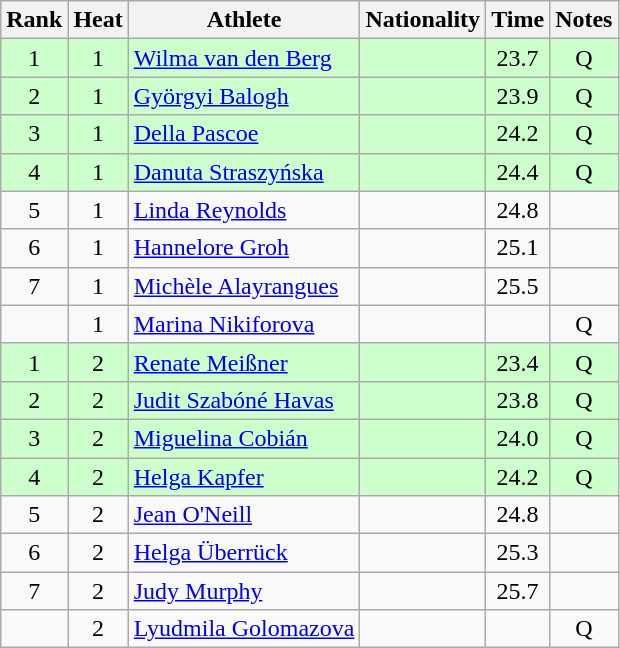<table class="wikitable sortable" style="text-align:center">
<tr>
<th>Rank</th>
<th>Heat</th>
<th>Athlete</th>
<th>Nationality</th>
<th>Time</th>
<th>Notes</th>
</tr>
<tr bgcolor=ccffcc>
<td>1</td>
<td>1</td>
<td align=left><a href='#'>Wilma van den Berg</a></td>
<td align=left></td>
<td>23.7</td>
<td>Q</td>
</tr>
<tr bgcolor=ccffcc>
<td>2</td>
<td>1</td>
<td align=left><a href='#'>Györgyi Balogh</a></td>
<td align=left></td>
<td>23.9</td>
<td>Q</td>
</tr>
<tr bgcolor=ccffcc>
<td>3</td>
<td>1</td>
<td align=left><a href='#'>Della Pascoe</a></td>
<td align=left></td>
<td>24.2</td>
<td>Q</td>
</tr>
<tr bgcolor=ccffcc>
<td>4</td>
<td>1</td>
<td align=left><a href='#'>Danuta Straszyńska</a></td>
<td align=left></td>
<td>24.4</td>
<td>Q</td>
</tr>
<tr>
<td>5</td>
<td>1</td>
<td align=left><a href='#'>Linda Reynolds</a></td>
<td align=left></td>
<td>24.8</td>
<td></td>
</tr>
<tr>
<td>6</td>
<td>1</td>
<td align=left><a href='#'>Hannelore Groh</a></td>
<td align=left></td>
<td>25.1</td>
<td></td>
</tr>
<tr>
<td>7</td>
<td>1</td>
<td align=left><a href='#'>Michèle Alayrangues</a></td>
<td align=left></td>
<td>25.5</td>
<td></td>
</tr>
<tr>
<td></td>
<td>1</td>
<td align=left><a href='#'>Marina Nikiforova</a></td>
<td align=left></td>
<td></td>
<td>Q</td>
</tr>
<tr bgcolor=ccffcc>
<td>1</td>
<td>2</td>
<td align=left><a href='#'>Renate Meißner</a></td>
<td align=left></td>
<td>23.4</td>
<td>Q</td>
</tr>
<tr bgcolor=ccffcc>
<td>2</td>
<td>2</td>
<td align=left><a href='#'>Judit Szabóné Havas</a></td>
<td align=left></td>
<td>23.8</td>
<td>Q</td>
</tr>
<tr bgcolor=ccffcc>
<td>3</td>
<td>2</td>
<td align=left><a href='#'>Miguelina Cobián</a></td>
<td align=left></td>
<td>24.0</td>
<td>Q</td>
</tr>
<tr bgcolor=ccffcc>
<td>4</td>
<td>2</td>
<td align=left><a href='#'>Helga Kapfer</a></td>
<td align=left></td>
<td>24.2</td>
<td>Q</td>
</tr>
<tr>
<td>5</td>
<td>2</td>
<td align=left><a href='#'>Jean O'Neill</a></td>
<td align=left></td>
<td>24.8</td>
<td></td>
</tr>
<tr>
<td>6</td>
<td>2</td>
<td align=left><a href='#'>Helga Überrück</a></td>
<td align=left></td>
<td>25.3</td>
<td></td>
</tr>
<tr>
<td>7</td>
<td>2</td>
<td align=left><a href='#'>Judy Murphy</a></td>
<td align=left></td>
<td>25.7</td>
<td></td>
</tr>
<tr>
<td></td>
<td>2</td>
<td align=left><a href='#'>Lyudmila Golomazova</a></td>
<td align=left></td>
<td></td>
<td>Q</td>
</tr>
</table>
